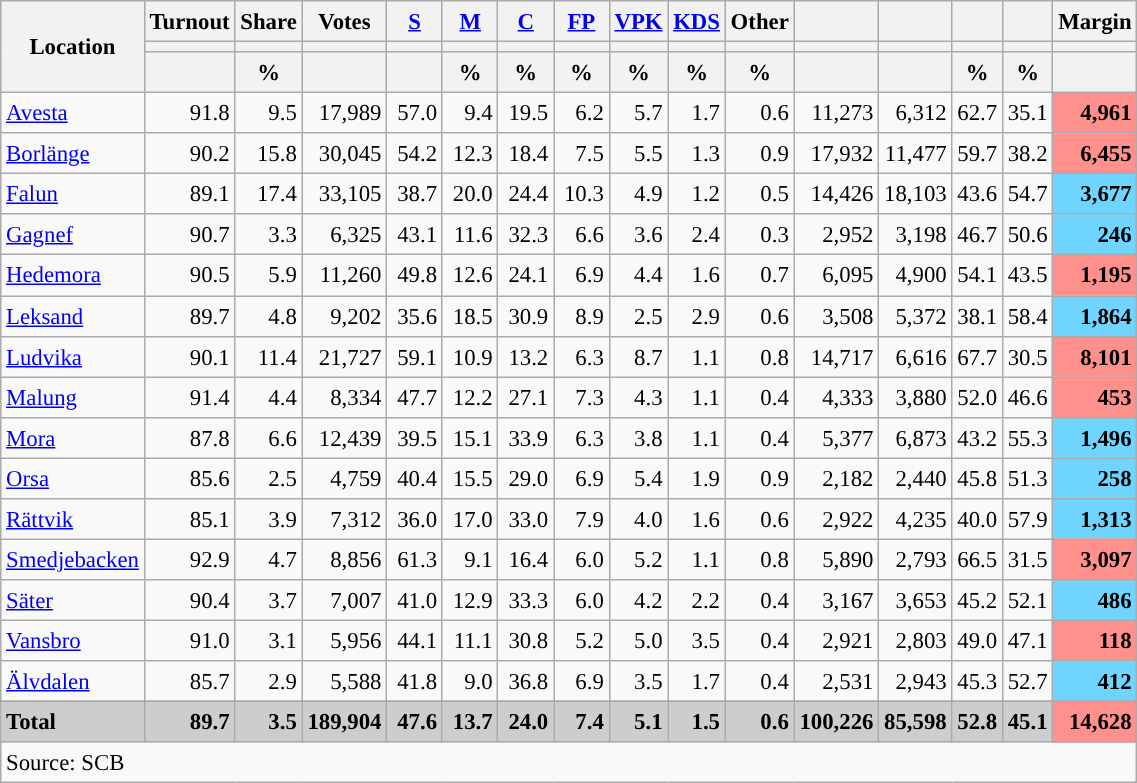<table class="wikitable sortable" style="text-align:right; font-size:95%; line-height:20px;">
<tr>
<th rowspan="3">Location</th>
<th>Turnout</th>
<th>Share</th>
<th>Votes</th>
<th width="30px" class="unsortable"><a href='#'>S</a></th>
<th width="30px" class="unsortable"><a href='#'>M</a></th>
<th width="30px" class="unsortable"><a href='#'>C</a></th>
<th width="30px" class="unsortable"><a href='#'>FP</a></th>
<th width="30px" class="unsortable"><a href='#'>VPK</a></th>
<th width="30px" class="unsortable"><a href='#'>KDS</a></th>
<th width="30px" class="unsortable">Other</th>
<th></th>
<th></th>
<th></th>
<th></th>
<th>Margin</th>
</tr>
<tr>
<th></th>
<th></th>
<th></th>
<th style="background:"></th>
<th style="background:"></th>
<th style="background:"></th>
<th style="background:"></th>
<th style="background:"></th>
<th style="background:"></th>
<th style="background:"></th>
<th style="background:"></th>
<th style="background:"></th>
<th style="background:"></th>
<th style="background:"></th>
<th></th>
</tr>
<tr>
<th></th>
<th data-sort-type="number">%</th>
<th data-sort-type="number"></th>
<th></th>
<th data-sort-type="number">%</th>
<th data-sort-type="number">%</th>
<th data-sort-type="number">%</th>
<th data-sort-type="number">%</th>
<th data-sort-type="number">%</th>
<th data-sort-type="number">%</th>
<th data-sort-type="number"></th>
<th data-sort-type="number"></th>
<th data-sort-type="number">%</th>
<th data-sort-type="number">%</th>
<th data-sort-type="number"></th>
</tr>
<tr>
<td align=left><a href='#'>Avesta</a></td>
<td>91.8</td>
<td>9.5</td>
<td>17,989</td>
<td>57.0</td>
<td>9.4</td>
<td>19.5</td>
<td>6.2</td>
<td>5.7</td>
<td>1.7</td>
<td>0.6</td>
<td>11,273</td>
<td>6,312</td>
<td>62.7</td>
<td>35.1</td>
<td bgcolor=#ff908c><strong>4,961</strong></td>
</tr>
<tr>
<td align=left><a href='#'>Borlänge</a></td>
<td>90.2</td>
<td>15.8</td>
<td>30,045</td>
<td>54.2</td>
<td>12.3</td>
<td>18.4</td>
<td>7.5</td>
<td>5.5</td>
<td>1.3</td>
<td>0.9</td>
<td>17,932</td>
<td>11,477</td>
<td>59.7</td>
<td>38.2</td>
<td bgcolor=#ff908c><strong>6,455</strong></td>
</tr>
<tr>
<td align=left><a href='#'>Falun</a></td>
<td>89.1</td>
<td>17.4</td>
<td>33,105</td>
<td>38.7</td>
<td>20.0</td>
<td>24.4</td>
<td>10.3</td>
<td>4.9</td>
<td>1.2</td>
<td>0.5</td>
<td>14,426</td>
<td>18,103</td>
<td>43.6</td>
<td>54.7</td>
<td bgcolor=#6fd5fe><strong>3,677</strong></td>
</tr>
<tr>
<td align=left><a href='#'>Gagnef</a></td>
<td>90.7</td>
<td>3.3</td>
<td>6,325</td>
<td>43.1</td>
<td>11.6</td>
<td>32.3</td>
<td>6.6</td>
<td>3.6</td>
<td>2.4</td>
<td>0.3</td>
<td>2,952</td>
<td>3,198</td>
<td>46.7</td>
<td>50.6</td>
<td bgcolor=#6fd5fe><strong>246</strong></td>
</tr>
<tr>
<td align=left><a href='#'>Hedemora</a></td>
<td>90.5</td>
<td>5.9</td>
<td>11,260</td>
<td>49.8</td>
<td>12.6</td>
<td>24.1</td>
<td>6.9</td>
<td>4.4</td>
<td>1.6</td>
<td>0.7</td>
<td>6,095</td>
<td>4,900</td>
<td>54.1</td>
<td>43.5</td>
<td bgcolor=#ff908c><strong>1,195</strong></td>
</tr>
<tr>
<td align=left><a href='#'>Leksand</a></td>
<td>89.7</td>
<td>4.8</td>
<td>9,202</td>
<td>35.6</td>
<td>18.5</td>
<td>30.9</td>
<td>8.9</td>
<td>2.5</td>
<td>2.9</td>
<td>0.6</td>
<td>3,508</td>
<td>5,372</td>
<td>38.1</td>
<td>58.4</td>
<td bgcolor=#6fd5fe><strong>1,864</strong></td>
</tr>
<tr>
<td align=left><a href='#'>Ludvika</a></td>
<td>90.1</td>
<td>11.4</td>
<td>21,727</td>
<td>59.1</td>
<td>10.9</td>
<td>13.2</td>
<td>6.3</td>
<td>8.7</td>
<td>1.1</td>
<td>0.8</td>
<td>14,717</td>
<td>6,616</td>
<td>67.7</td>
<td>30.5</td>
<td bgcolor=#ff908c><strong>8,101</strong></td>
</tr>
<tr>
<td align=left><a href='#'>Malung</a></td>
<td>91.4</td>
<td>4.4</td>
<td>8,334</td>
<td>47.7</td>
<td>12.2</td>
<td>27.1</td>
<td>7.3</td>
<td>4.3</td>
<td>1.1</td>
<td>0.4</td>
<td>4,333</td>
<td>3,880</td>
<td>52.0</td>
<td>46.6</td>
<td bgcolor=#ff908c><strong>453</strong></td>
</tr>
<tr>
<td align=left><a href='#'>Mora</a></td>
<td>87.8</td>
<td>6.6</td>
<td>12,439</td>
<td>39.5</td>
<td>15.1</td>
<td>33.9</td>
<td>6.3</td>
<td>3.8</td>
<td>1.1</td>
<td>0.4</td>
<td>5,377</td>
<td>6,873</td>
<td>43.2</td>
<td>55.3</td>
<td bgcolor=#6fd5fe><strong>1,496</strong></td>
</tr>
<tr>
<td align=left><a href='#'>Orsa</a></td>
<td>85.6</td>
<td>2.5</td>
<td>4,759</td>
<td>40.4</td>
<td>15.5</td>
<td>29.0</td>
<td>6.9</td>
<td>5.4</td>
<td>1.9</td>
<td>0.9</td>
<td>2,182</td>
<td>2,440</td>
<td>45.8</td>
<td>51.3</td>
<td bgcolor=#6fd5fe><strong>258</strong></td>
</tr>
<tr>
<td align=left><a href='#'>Rättvik</a></td>
<td>85.1</td>
<td>3.9</td>
<td>7,312</td>
<td>36.0</td>
<td>17.0</td>
<td>33.0</td>
<td>7.9</td>
<td>4.0</td>
<td>1.6</td>
<td>0.6</td>
<td>2,922</td>
<td>4,235</td>
<td>40.0</td>
<td>57.9</td>
<td bgcolor=#6fd5fe><strong>1,313</strong></td>
</tr>
<tr>
<td align=left><a href='#'>Smedjebacken</a></td>
<td>92.9</td>
<td>4.7</td>
<td>8,856</td>
<td>61.3</td>
<td>9.1</td>
<td>16.4</td>
<td>6.0</td>
<td>5.2</td>
<td>1.1</td>
<td>0.8</td>
<td>5,890</td>
<td>2,793</td>
<td>66.5</td>
<td>31.5</td>
<td bgcolor=#ff908c><strong>3,097</strong></td>
</tr>
<tr>
<td align=left><a href='#'>Säter</a></td>
<td>90.4</td>
<td>3.7</td>
<td>7,007</td>
<td>41.0</td>
<td>12.9</td>
<td>33.3</td>
<td>6.0</td>
<td>4.2</td>
<td>2.2</td>
<td>0.4</td>
<td>3,167</td>
<td>3,653</td>
<td>45.2</td>
<td>52.1</td>
<td bgcolor=#6fd5fe><strong>486</strong></td>
</tr>
<tr>
<td align=left><a href='#'>Vansbro</a></td>
<td>91.0</td>
<td>3.1</td>
<td>5,956</td>
<td>44.1</td>
<td>11.1</td>
<td>30.8</td>
<td>5.2</td>
<td>5.0</td>
<td>3.5</td>
<td>0.4</td>
<td>2,921</td>
<td>2,803</td>
<td>49.0</td>
<td>47.1</td>
<td bgcolor=#ff908c><strong>118</strong></td>
</tr>
<tr>
<td align=left><a href='#'>Älvdalen</a></td>
<td>85.7</td>
<td>2.9</td>
<td>5,588</td>
<td>41.8</td>
<td>9.0</td>
<td>36.8</td>
<td>6.9</td>
<td>3.5</td>
<td>1.7</td>
<td>0.4</td>
<td>2,531</td>
<td>2,943</td>
<td>45.3</td>
<td>52.7</td>
<td bgcolor=#6fd5fe><strong>412</strong></td>
</tr>
<tr>
</tr>
<tr style="background:#CDCDCD;">
<td align=left><strong>Total</strong></td>
<td><strong>89.7</strong></td>
<td><strong>3.5</strong></td>
<td><strong>189,904</strong></td>
<td><strong>47.6</strong></td>
<td><strong>13.7</strong></td>
<td><strong>24.0</strong></td>
<td><strong>7.4</strong></td>
<td><strong>5.1</strong></td>
<td><strong>1.5</strong></td>
<td><strong>0.6</strong></td>
<td><strong>100,226</strong></td>
<td><strong>85,598</strong></td>
<td><strong>52.8</strong></td>
<td><strong>45.1</strong></td>
<td bgcolor=#ff908c><strong>14,628</strong></td>
</tr>
<tr>
<td align=left colspan=16>Source: SCB </td>
</tr>
</table>
